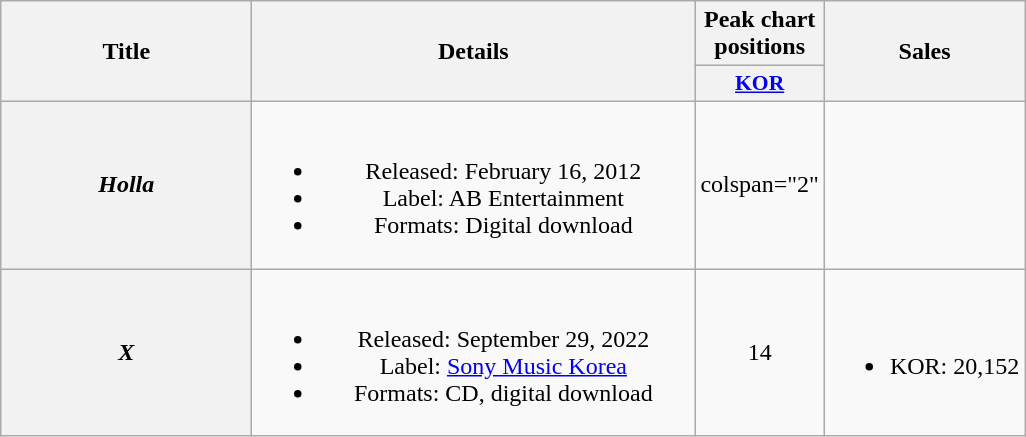<table class="wikitable plainrowheaders" style="text-align:center">
<tr>
<th scope="col" rowspan="2" style="width:10em">Title</th>
<th scope="col" rowspan="2" style="width:18em">Details</th>
<th scope="col" colspan="1">Peak chart positions</th>
<th scope="col" rowspan="2">Sales</th>
</tr>
<tr>
<th scope="col" style="width:3em;font-size:90%"><a href='#'>KOR</a><br></th>
</tr>
<tr>
<th scope="row"><em>Holla</em></th>
<td><br><ul><li>Released: February 16, 2012 </li><li>Label: AB Entertainment</li><li>Formats: Digital download</li></ul></td>
<td>colspan="2" </td>
</tr>
<tr>
<th scope="row"><em>X</em></th>
<td><br><ul><li>Released: September 29, 2022 </li><li>Label: <a href='#'>Sony Music Korea</a></li><li>Formats: CD, digital download</li></ul></td>
<td>14</td>
<td><br><ul><li>KOR: 20,152</li></ul></td>
</tr>
</table>
